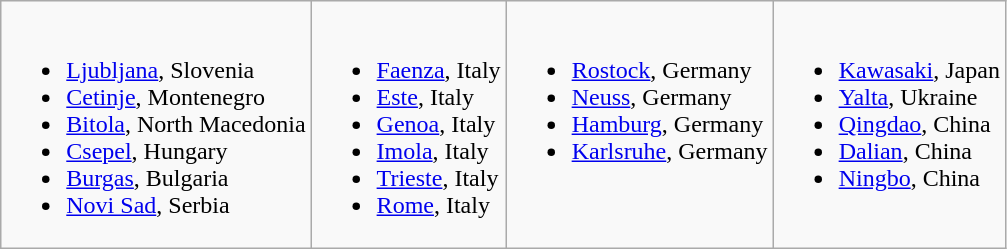<table class="wikitable">
<tr valign="top">
<td><br><ul><li> <a href='#'>Ljubljana</a>, Slovenia</li><li> <a href='#'>Cetinje</a>, Montenegro</li><li> <a href='#'>Bitola</a>, North Macedonia</li><li> <a href='#'>Csepel</a>, Hungary</li><li> <a href='#'>Burgas</a>, Bulgaria</li><li> <a href='#'>Novi Sad</a>, Serbia</li></ul></td>
<td><br><ul><li> <a href='#'>Faenza</a>, Italy</li><li> <a href='#'>Este</a>, Italy</li><li> <a href='#'>Genoa</a>, Italy</li><li> <a href='#'>Imola</a>, Italy</li><li> <a href='#'>Trieste</a>, Italy</li><li> <a href='#'>Rome</a>, Italy</li></ul></td>
<td><br><ul><li> <a href='#'>Rostock</a>, Germany</li><li> <a href='#'>Neuss</a>, Germany</li><li> <a href='#'>Hamburg</a>, Germany</li><li> <a href='#'>Karlsruhe</a>, Germany</li></ul></td>
<td><br><ul><li> <a href='#'>Kawasaki</a>, Japan</li><li> <a href='#'>Yalta</a>, Ukraine</li><li> <a href='#'>Qingdao</a>, China</li><li> <a href='#'>Dalian</a>, China</li><li> <a href='#'>Ningbo</a>, China</li></ul></td>
</tr>
</table>
